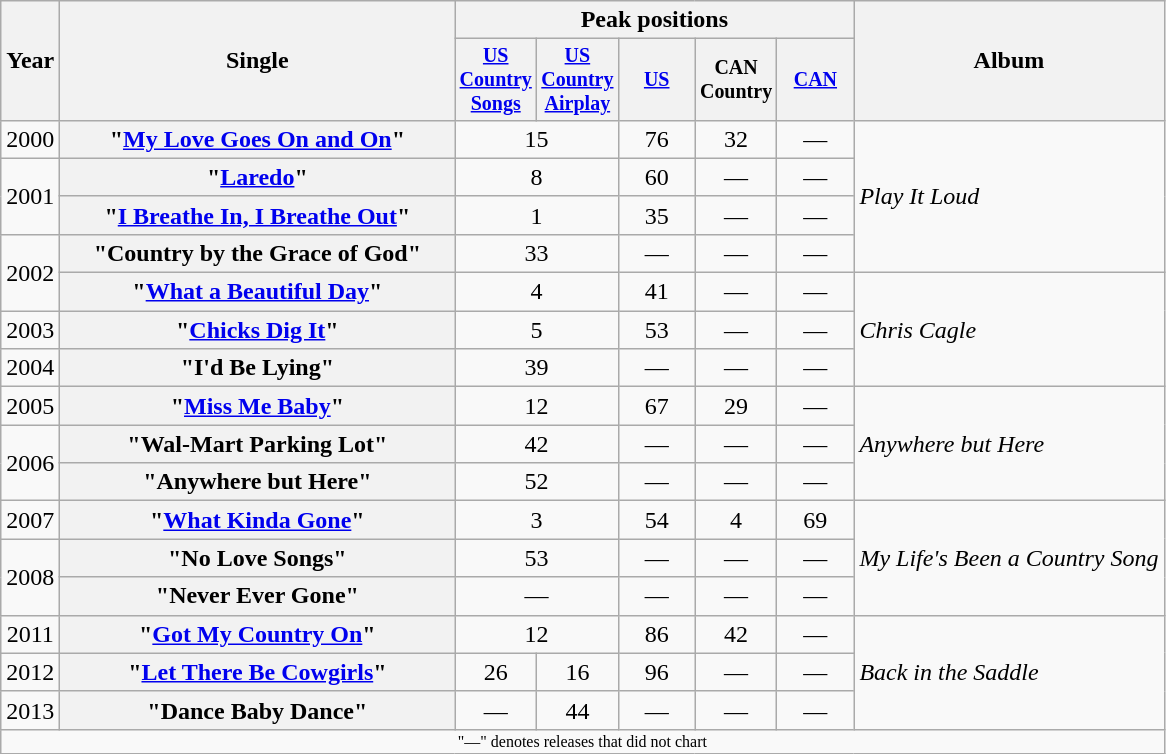<table class="wikitable plainrowheaders" style="text-align:center;">
<tr>
<th rowspan="2">Year</th>
<th rowspan="2" style="width:16em;">Single</th>
<th colspan="5">Peak positions</th>
<th rowspan="2">Album</th>
</tr>
<tr style="font-size:smaller;">
<th width="45"><a href='#'>US Country Songs</a><br></th>
<th width="45"><a href='#'>US Country Airplay</a><br></th>
<th width="45"><a href='#'>US</a><br></th>
<th width="45">CAN Country<br></th>
<th width="45"><a href='#'>CAN</a><br></th>
</tr>
<tr>
<td>2000</td>
<th scope="row">"<a href='#'>My Love Goes On and On</a>"</th>
<td colspan="2">15</td>
<td>76</td>
<td>32</td>
<td>—</td>
<td align="left" rowspan="4"><em>Play It Loud</em></td>
</tr>
<tr>
<td rowspan="2">2001</td>
<th scope="row">"<a href='#'>Laredo</a>"</th>
<td colspan="2">8</td>
<td>60</td>
<td>—</td>
<td>—</td>
</tr>
<tr>
<th scope="row">"<a href='#'>I Breathe In, I Breathe Out</a>"</th>
<td colspan="2">1</td>
<td>35</td>
<td>—</td>
<td>—</td>
</tr>
<tr>
<td rowspan="2">2002</td>
<th scope="row">"Country by the Grace of God"</th>
<td colspan="2">33</td>
<td>—</td>
<td>—</td>
<td>—</td>
</tr>
<tr>
<th scope="row">"<a href='#'>What a Beautiful Day</a>"</th>
<td colspan="2">4</td>
<td>41</td>
<td>—</td>
<td>—</td>
<td align="left" rowspan="3"><em>Chris Cagle</em></td>
</tr>
<tr>
<td>2003</td>
<th scope="row">"<a href='#'>Chicks Dig It</a>"</th>
<td colspan="2">5</td>
<td>53</td>
<td>—</td>
<td>—</td>
</tr>
<tr>
<td>2004</td>
<th scope="row">"I'd Be Lying"</th>
<td colspan="2">39</td>
<td>—</td>
<td>—</td>
<td>—</td>
</tr>
<tr>
<td>2005</td>
<th scope="row">"<a href='#'>Miss Me Baby</a>"</th>
<td colspan="2">12</td>
<td>67</td>
<td>29</td>
<td>—</td>
<td align="left" rowspan="3"><em>Anywhere but Here</em></td>
</tr>
<tr>
<td rowspan="2">2006</td>
<th scope="row">"Wal-Mart Parking Lot"</th>
<td colspan="2">42</td>
<td>—</td>
<td>—</td>
<td>—</td>
</tr>
<tr>
<th scope="row">"Anywhere but Here"</th>
<td colspan="2">52</td>
<td>—</td>
<td>—</td>
<td>—</td>
</tr>
<tr>
<td>2007</td>
<th scope="row">"<a href='#'>What Kinda Gone</a>"</th>
<td colspan="2">3</td>
<td>54</td>
<td>4</td>
<td>69</td>
<td align="left" rowspan="3"><em>My Life's Been a Country Song</em></td>
</tr>
<tr>
<td rowspan="2">2008</td>
<th scope="row">"No Love Songs"</th>
<td colspan="2">53</td>
<td>—</td>
<td>—</td>
<td>—</td>
</tr>
<tr>
<th scope="row">"Never Ever Gone"</th>
<td colspan="2">—</td>
<td>—</td>
<td>—</td>
<td>—</td>
</tr>
<tr>
<td>2011</td>
<th scope="row">"<a href='#'>Got My Country On</a>"</th>
<td colspan="2">12</td>
<td>86</td>
<td>42</td>
<td>—</td>
<td align="left" rowspan="3"><em>Back in the Saddle</em></td>
</tr>
<tr>
<td>2012</td>
<th scope="row">"<a href='#'>Let There Be Cowgirls</a>"</th>
<td>26</td>
<td>16</td>
<td>96</td>
<td>—</td>
<td>—</td>
</tr>
<tr>
<td>2013</td>
<th scope="row">"Dance Baby Dance"</th>
<td>—</td>
<td>44</td>
<td>—</td>
<td>—</td>
<td>—</td>
</tr>
<tr>
<td colspan="8" style="font-size:8pt">"—" denotes releases that did not chart</td>
</tr>
</table>
